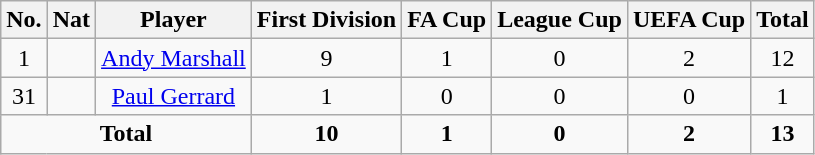<table class="wikitable" style="text-align:center">
<tr>
<th width=0%>No.</th>
<th width=0%>Nat</th>
<th width=0%>Player</th>
<th width=0%>First Division</th>
<th width=0%>FA Cup</th>
<th width=0%>League Cup</th>
<th width=0%>UEFA Cup</th>
<th width=0%>Total</th>
</tr>
<tr>
<td>1</td>
<td></td>
<td><a href='#'>Andy Marshall</a></td>
<td>9</td>
<td>1</td>
<td>0</td>
<td>2</td>
<td>12</td>
</tr>
<tr>
<td>31</td>
<td></td>
<td><a href='#'>Paul Gerrard</a></td>
<td>1</td>
<td>0</td>
<td>0</td>
<td>0</td>
<td>1</td>
</tr>
<tr>
<td colspan=3><strong>Total</strong></td>
<td><strong>10</strong></td>
<td><strong>1</strong></td>
<td><strong>0</strong></td>
<td><strong>2</strong></td>
<td><strong>13</strong></td>
</tr>
</table>
